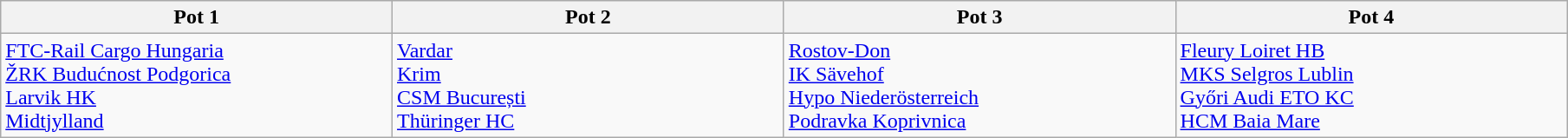<table class="wikitable">
<tr>
<th width=15%>Pot 1</th>
<th width=15%>Pot 2</th>
<th width=15%>Pot 3</th>
<th width=15%>Pot 4</th>
</tr>
<tr>
<td valign="top"> <a href='#'>FTC-Rail Cargo Hungaria</a><br> <a href='#'>ŽRK Budućnost Podgorica</a><br> <a href='#'>Larvik HK</a><br> <a href='#'>Midtjylland</a></td>
<td valign="top"> <a href='#'>Vardar</a><br> <a href='#'>Krim</a><br> <a href='#'>CSM București</a><br> <a href='#'>Thüringer HC</a></td>
<td valign="top"> <a href='#'>Rostov-Don</a><br> <a href='#'>IK Sävehof</a><br> <a href='#'>Hypo Niederösterreich</a><br> <a href='#'>Podravka Koprivnica</a></td>
<td valign="top"> <a href='#'>Fleury Loiret HB</a><br> <a href='#'>MKS Selgros Lublin</a><br> <a href='#'>Győri Audi ETO KC</a><br> <a href='#'>HCM Baia Mare</a></td>
</tr>
</table>
